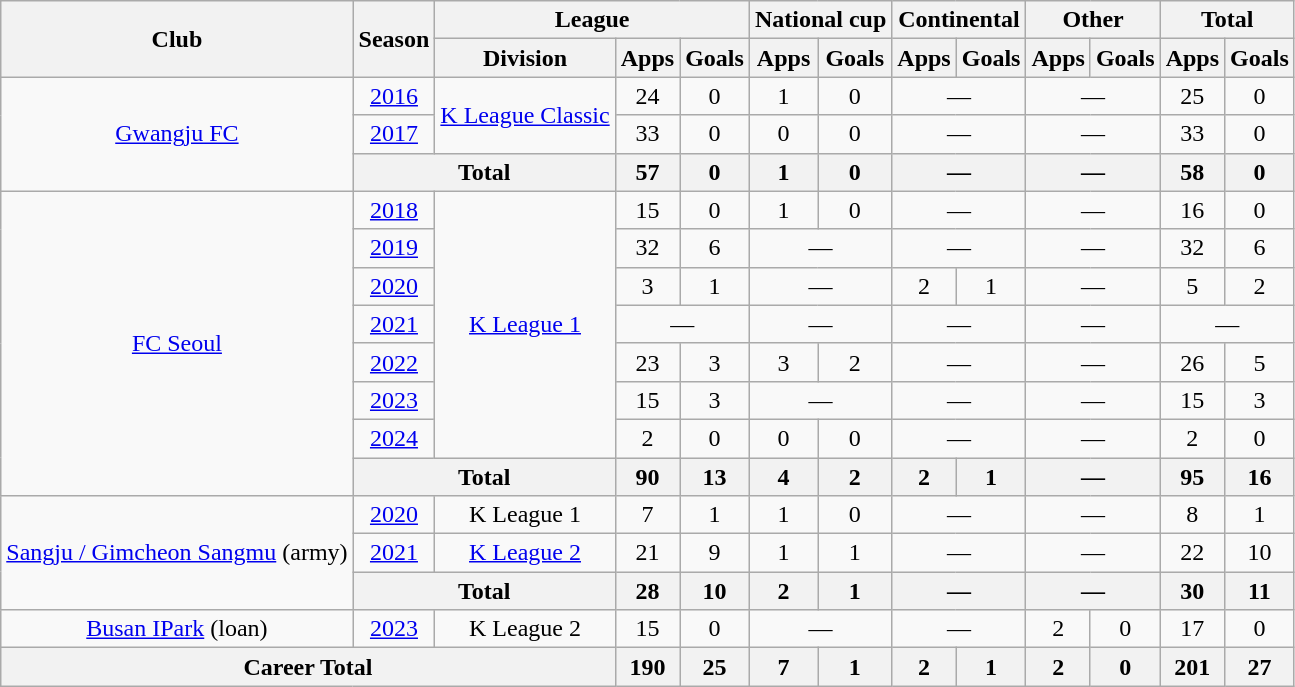<table class="wikitable" style="text-align:center">
<tr>
<th rowspan="2">Club</th>
<th rowspan="2">Season</th>
<th colspan="3">League</th>
<th colspan="2">National cup</th>
<th colspan="2">Continental</th>
<th colspan="2">Other</th>
<th colspan="2">Total</th>
</tr>
<tr>
<th>Division</th>
<th>Apps</th>
<th>Goals</th>
<th>Apps</th>
<th>Goals</th>
<th>Apps</th>
<th>Goals</th>
<th>Apps</th>
<th>Goals</th>
<th>Apps</th>
<th>Goals</th>
</tr>
<tr>
<td rowspan="3"><a href='#'>Gwangju FC</a></td>
<td><a href='#'>2016</a></td>
<td rowspan="2"><a href='#'>K League Classic</a></td>
<td>24</td>
<td>0</td>
<td>1</td>
<td>0</td>
<td colspan="2">—</td>
<td colspan="2">—</td>
<td>25</td>
<td>0</td>
</tr>
<tr>
<td><a href='#'>2017</a></td>
<td>33</td>
<td>0</td>
<td>0</td>
<td>0</td>
<td colspan="2">—</td>
<td colspan="2">—</td>
<td>33</td>
<td>0</td>
</tr>
<tr>
<th colspan="2">Total</th>
<th>57</th>
<th>0</th>
<th>1</th>
<th>0</th>
<th colspan="2">—</th>
<th colspan="2">—</th>
<th>58</th>
<th>0</th>
</tr>
<tr>
<td rowspan="8"><a href='#'>FC Seoul</a></td>
<td><a href='#'>2018</a></td>
<td rowspan="7"><a href='#'>K League 1</a></td>
<td>15</td>
<td>0</td>
<td>1</td>
<td>0</td>
<td colspan="2">—</td>
<td colspan="2">—</td>
<td>16</td>
<td>0</td>
</tr>
<tr>
<td><a href='#'>2019</a></td>
<td>32</td>
<td>6</td>
<td colspan="2">—</td>
<td colspan="2">—</td>
<td colspan="2">—</td>
<td>32</td>
<td>6</td>
</tr>
<tr>
<td><a href='#'>2020</a></td>
<td>3</td>
<td>1</td>
<td colspan="2">—</td>
<td>2</td>
<td>1</td>
<td colspan="2">—</td>
<td>5</td>
<td>2</td>
</tr>
<tr>
<td><a href='#'>2021</a></td>
<td colspan="2">—</td>
<td colspan="2">—</td>
<td colspan="2">—</td>
<td colspan="2">—</td>
<td colspan="2">—</td>
</tr>
<tr>
<td><a href='#'>2022</a></td>
<td>23</td>
<td>3</td>
<td>3</td>
<td>2</td>
<td colspan="2">—</td>
<td colspan="2">—</td>
<td>26</td>
<td>5</td>
</tr>
<tr>
<td><a href='#'>2023</a></td>
<td>15</td>
<td>3</td>
<td colspan="2">—</td>
<td colspan="2">—</td>
<td colspan="2">—</td>
<td>15</td>
<td>3</td>
</tr>
<tr>
<td><a href='#'>2024</a></td>
<td>2</td>
<td>0</td>
<td>0</td>
<td>0</td>
<td colspan="2">—</td>
<td colspan="2">—</td>
<td>2</td>
<td>0</td>
</tr>
<tr>
<th colspan="2">Total</th>
<th>90</th>
<th>13</th>
<th>4</th>
<th>2</th>
<th>2</th>
<th>1</th>
<th colspan="2">—</th>
<th>95</th>
<th>16</th>
</tr>
<tr>
<td rowspan="3"><a href='#'>Sangju / Gimcheon Sangmu</a> (army)</td>
<td><a href='#'>2020</a></td>
<td>K League 1</td>
<td>7</td>
<td>1</td>
<td>1</td>
<td>0</td>
<td colspan="2">—</td>
<td colspan="2">—</td>
<td>8</td>
<td>1</td>
</tr>
<tr>
<td><a href='#'>2021</a></td>
<td><a href='#'>K League 2</a></td>
<td>21</td>
<td>9</td>
<td>1</td>
<td>1</td>
<td colspan="2">—</td>
<td colspan="2">—</td>
<td>22</td>
<td>10</td>
</tr>
<tr>
<th colspan="2">Total</th>
<th>28</th>
<th>10</th>
<th>2</th>
<th>1</th>
<th colspan="2">—</th>
<th colspan="2">—</th>
<th>30</th>
<th>11</th>
</tr>
<tr>
<td><a href='#'>Busan IPark</a> (loan)</td>
<td><a href='#'>2023</a></td>
<td>K League 2</td>
<td>15</td>
<td>0</td>
<td colspan="2">—</td>
<td colspan="2">—</td>
<td>2</td>
<td>0</td>
<td>17</td>
<td>0</td>
</tr>
<tr>
<th colspan="3">Career Total</th>
<th>190</th>
<th>25</th>
<th>7</th>
<th>1</th>
<th>2</th>
<th>1</th>
<th>2</th>
<th>0</th>
<th>201</th>
<th>27</th>
</tr>
</table>
